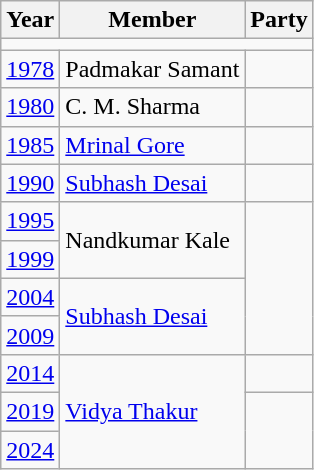<table class="wikitable">
<tr>
<th>Year</th>
<th>Member</th>
<th colspan="2">Party</th>
</tr>
<tr>
<td colspan="4"></td>
</tr>
<tr>
<td><a href='#'>1978</a></td>
<td>Padmakar Samant</td>
<td></td>
</tr>
<tr>
<td><a href='#'>1980</a></td>
<td>C. M. Sharma</td>
<td></td>
</tr>
<tr>
<td><a href='#'>1985</a></td>
<td><a href='#'>Mrinal Gore</a></td>
<td></td>
</tr>
<tr>
<td><a href='#'>1990</a></td>
<td><a href='#'>Subhash Desai</a></td>
<td></td>
</tr>
<tr>
<td><a href='#'>1995</a></td>
<td rowspan="2">Nandkumar Kale</td>
</tr>
<tr>
<td><a href='#'>1999</a></td>
</tr>
<tr>
<td><a href='#'>2004</a></td>
<td rowspan="2"><a href='#'>Subhash Desai</a></td>
</tr>
<tr>
<td><a href='#'>2009</a></td>
</tr>
<tr>
<td><a href='#'>2014</a></td>
<td rowspan="3"><a href='#'>Vidya Thakur</a></td>
<td></td>
</tr>
<tr>
<td><a href='#'>2019</a></td>
</tr>
<tr>
<td><a href='#'>2024</a></td>
</tr>
</table>
